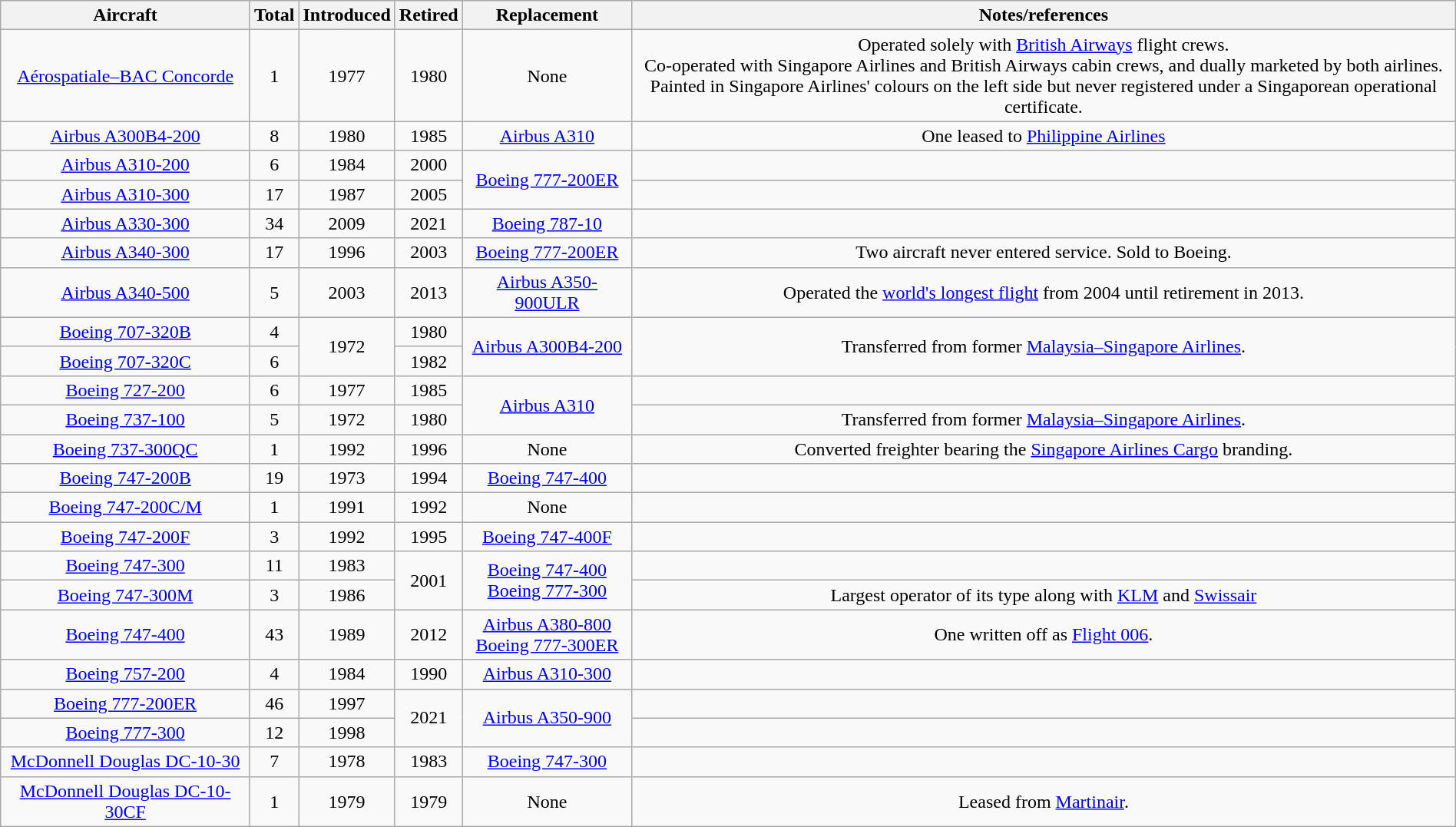<table class="wikitable" style="margin:auto;text-align:center">
<tr>
<th>Aircraft</th>
<th>Total</th>
<th>Introduced</th>
<th>Retired</th>
<th>Replacement</th>
<th>Notes/references</th>
</tr>
<tr>
<td><a href='#'>Aérospatiale–BAC Concorde</a></td>
<td>1</td>
<td>1977</td>
<td>1980</td>
<td>None</td>
<td>Operated solely with <a href='#'>British Airways</a> flight crews.<br>Co-operated with Singapore Airlines and British Airways cabin crews, and dually marketed by both airlines.<br>Painted in Singapore Airlines' colours on the left side but never registered under a Singaporean operational certificate.</td>
</tr>
<tr>
<td><a href='#'>Airbus A300B4-200</a></td>
<td>8</td>
<td>1980</td>
<td>1985</td>
<td><a href='#'>Airbus A310</a></td>
<td>One leased to <a href='#'>Philippine Airlines</a></td>
</tr>
<tr>
<td><a href='#'>Airbus A310-200</a></td>
<td>6</td>
<td>1984</td>
<td>2000</td>
<td rowspan=2><a href='#'>Boeing 777-200ER</a></td>
<td></td>
</tr>
<tr>
<td><a href='#'>Airbus A310-300</a></td>
<td>17</td>
<td>1987</td>
<td>2005</td>
<td></td>
</tr>
<tr>
<td><a href='#'>Airbus A330-300</a></td>
<td>34</td>
<td>2009</td>
<td>2021</td>
<td><a href='#'>Boeing 787-10</a></td>
<td></td>
</tr>
<tr>
<td><a href='#'>Airbus A340-300</a></td>
<td>17</td>
<td>1996</td>
<td>2003</td>
<td><a href='#'>Boeing 777-200ER</a></td>
<td>Two aircraft never entered service. Sold to Boeing.</td>
</tr>
<tr>
<td><a href='#'>Airbus A340-500</a></td>
<td>5</td>
<td>2003</td>
<td>2013</td>
<td><a href='#'>Airbus A350-900ULR</a></td>
<td>Operated the <a href='#'>world's longest flight</a> from 2004 until retirement in 2013.</td>
</tr>
<tr>
<td><a href='#'>Boeing 707-320B</a></td>
<td>4</td>
<td rowspan=2>1972</td>
<td>1980</td>
<td rowspan=2><a href='#'>Airbus A300B4-200</a></td>
<td rowspan=2>Transferred from former <a href='#'>Malaysia–Singapore Airlines</a>.</td>
</tr>
<tr>
<td><a href='#'>Boeing 707-320C</a></td>
<td>6</td>
<td>1982</td>
</tr>
<tr>
<td><a href='#'>Boeing 727-200</a></td>
<td>6</td>
<td>1977</td>
<td>1985</td>
<td rowspan=2><a href='#'>Airbus A310</a></td>
<td></td>
</tr>
<tr>
<td><a href='#'>Boeing 737-100</a></td>
<td>5</td>
<td>1972</td>
<td>1980</td>
<td>Transferred from former <a href='#'>Malaysia–Singapore Airlines</a>.</td>
</tr>
<tr>
<td><a href='#'>Boeing 737-300QC</a></td>
<td>1</td>
<td>1992</td>
<td>1996</td>
<td>None</td>
<td>Converted freighter bearing the <a href='#'>Singapore Airlines Cargo</a> branding.</td>
</tr>
<tr>
<td><a href='#'>Boeing 747-200B</a></td>
<td>19</td>
<td>1973</td>
<td>1994</td>
<td><a href='#'>Boeing 747-400</a></td>
<td></td>
</tr>
<tr>
<td><a href='#'>Boeing 747-200C/M</a></td>
<td>1</td>
<td>1991</td>
<td>1992</td>
<td>None</td>
<td></td>
</tr>
<tr>
<td><a href='#'>Boeing 747-200F</a></td>
<td>3</td>
<td>1992</td>
<td>1995</td>
<td><a href='#'>Boeing 747-400F</a></td>
<td></td>
</tr>
<tr>
<td><a href='#'>Boeing 747-300</a></td>
<td>11</td>
<td>1983</td>
<td rowspan=2>2001</td>
<td rowspan=2><a href='#'>Boeing 747-400</a><br><a href='#'>Boeing 777-300</a></td>
<td></td>
</tr>
<tr>
<td><a href='#'>Boeing 747-300M</a></td>
<td>3</td>
<td>1986</td>
<td>Largest operator of its type along with <a href='#'>KLM</a> and <a href='#'>Swissair</a></td>
</tr>
<tr>
<td><a href='#'>Boeing 747-400</a></td>
<td>43</td>
<td>1989</td>
<td>2012</td>
<td><a href='#'>Airbus A380-800</a><br><a href='#'>Boeing 777-300ER</a></td>
<td>One written off as <a href='#'>Flight 006</a>.</td>
</tr>
<tr>
<td><a href='#'>Boeing 757-200</a></td>
<td>4</td>
<td>1984</td>
<td>1990</td>
<td><a href='#'>Airbus A310-300</a></td>
<td></td>
</tr>
<tr>
<td><a href='#'>Boeing 777-200ER</a></td>
<td>46</td>
<td>1997</td>
<td rowspan="2">2021</td>
<td rowspan="2"><a href='#'>Airbus A350-900</a></td>
<td></td>
</tr>
<tr>
<td><a href='#'>Boeing 777-300</a></td>
<td>12</td>
<td>1998</td>
<td></td>
</tr>
<tr>
<td><a href='#'>McDonnell Douglas DC-10-30</a></td>
<td>7</td>
<td>1978</td>
<td>1983</td>
<td><a href='#'>Boeing 747-300</a></td>
<td></td>
</tr>
<tr>
<td><a href='#'>McDonnell Douglas DC-10-30CF</a></td>
<td>1</td>
<td>1979</td>
<td>1979</td>
<td>None</td>
<td>Leased from <a href='#'>Martinair</a>.</td>
</tr>
</table>
